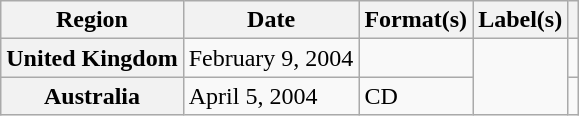<table class="wikitable plainrowheaders">
<tr>
<th scope="col">Region</th>
<th scope="col">Date</th>
<th scope="col">Format(s)</th>
<th scope="col">Label(s)</th>
<th scope="col"></th>
</tr>
<tr>
<th scope="row">United Kingdom</th>
<td>February 9, 2004</td>
<td></td>
<td rowspan="2"></td>
<td></td>
</tr>
<tr>
<th scope="row">Australia</th>
<td>April 5, 2004</td>
<td>CD</td>
<td></td>
</tr>
</table>
